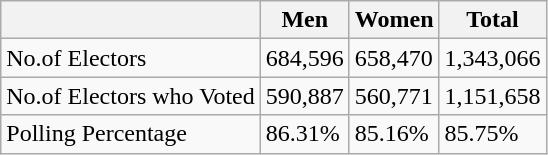<table class="wikitable">
<tr>
<th></th>
<th>Men</th>
<th>Women</th>
<th>Total</th>
</tr>
<tr>
<td>No.of Electors</td>
<td>684,596</td>
<td>658,470</td>
<td>1,343,066</td>
</tr>
<tr>
<td>No.of Electors who Voted</td>
<td>590,887</td>
<td>560,771</td>
<td>1,151,658</td>
</tr>
<tr>
<td>Polling Percentage</td>
<td>86.31%</td>
<td>85.16%</td>
<td>85.75%</td>
</tr>
</table>
